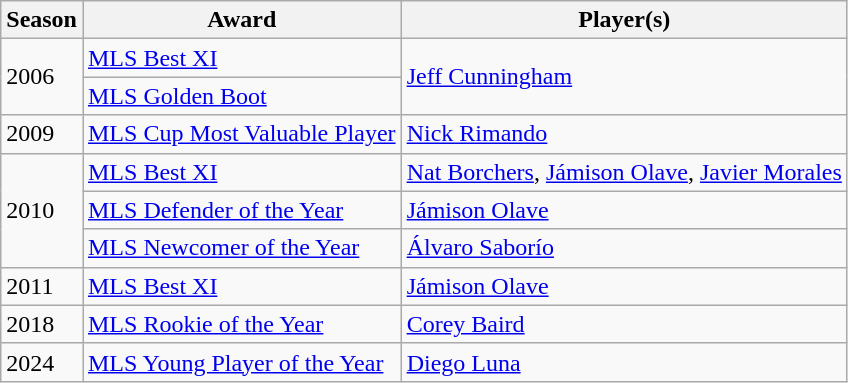<table class ="wikitable">
<tr>
<th>Season</th>
<th>Award</th>
<th>Player(s)</th>
</tr>
<tr>
<td rowspan="2">2006</td>
<td><a href='#'>MLS Best XI</a></td>
<td rowspan="2"> <a href='#'>Jeff Cunningham</a></td>
</tr>
<tr>
<td><a href='#'>MLS Golden Boot</a></td>
</tr>
<tr>
<td>2009</td>
<td><a href='#'>MLS Cup Most Valuable Player</a></td>
<td> <a href='#'>Nick Rimando</a></td>
</tr>
<tr>
<td rowspan="3">2010</td>
<td><a href='#'>MLS Best XI</a></td>
<td> <a href='#'>Nat Borchers</a>,  <a href='#'>Jámison Olave</a>,  <a href='#'>Javier Morales</a></td>
</tr>
<tr>
<td><a href='#'>MLS Defender of the Year</a></td>
<td> <a href='#'>Jámison Olave</a></td>
</tr>
<tr>
<td><a href='#'>MLS Newcomer of the Year</a></td>
<td> <a href='#'>Álvaro Saborío</a></td>
</tr>
<tr>
<td>2011</td>
<td><a href='#'>MLS Best XI</a></td>
<td> <a href='#'>Jámison Olave</a></td>
</tr>
<tr>
<td>2018</td>
<td><a href='#'>MLS Rookie of the Year</a></td>
<td> <a href='#'>Corey Baird</a></td>
</tr>
<tr>
<td>2024</td>
<td><a href='#'>MLS Young Player of the Year</a></td>
<td> <a href='#'>Diego Luna</a></td>
</tr>
</table>
